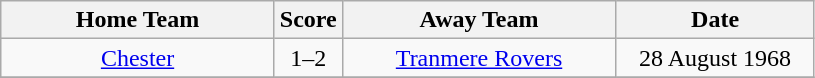<table class="wikitable" style="text-align:center;">
<tr>
<th width=175>Home Team</th>
<th width=20>Score</th>
<th width=175>Away Team</th>
<th width=125>Date</th>
</tr>
<tr>
<td><a href='#'>Chester</a></td>
<td>1–2</td>
<td><a href='#'>Tranmere Rovers</a></td>
<td>28 August 1968</td>
</tr>
<tr>
</tr>
</table>
